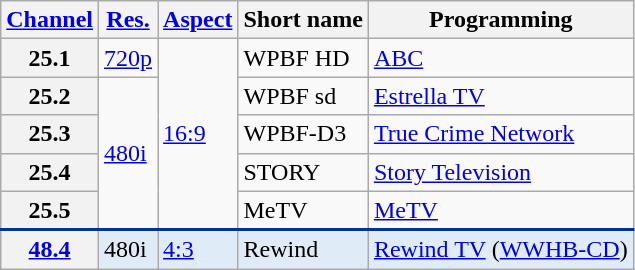<table class="wikitable">
<tr>
<th scope = "col"><a href='#'>Channel</a></th>
<th scope = "col"><a href='#'>Res.</a></th>
<th scope = "col"><a href='#'>Aspect</a></th>
<th scope = "col">Short name</th>
<th scope = "col">Programming</th>
</tr>
<tr>
<th scope = "row">25.1</th>
<td><a href='#'>720p</a></td>
<td rowspan=5><a href='#'>16:9</a></td>
<td>WPBF HD</td>
<td><a href='#'>ABC</a></td>
</tr>
<tr>
<th scope = "row">25.2</th>
<td rowspan=4><a href='#'>480i</a></td>
<td>WPBF sd</td>
<td><a href='#'>Estrella TV</a></td>
</tr>
<tr>
<th scope = "row">25.3</th>
<td>WPBF-D3</td>
<td><a href='#'>True Crime Network</a></td>
</tr>
<tr>
<th scope = "row">25.4</th>
<td>STORY</td>
<td><a href='#'>Story Television</a></td>
</tr>
<tr>
<th scope = "row">25.5</th>
<td>MeTV</td>
<td><a href='#'>MeTV</a></td>
</tr>
<tr style="background-color:#DFEBF6; border-top: 2px solid #003399;">
<th scope = "row"><a href='#'>48.4</a></th>
<td>480i</td>
<td><a href='#'>4:3</a></td>
<td>Rewind</td>
<td><a href='#'>Rewind TV</a> (<a href='#'>WWHB-CD</a>)</td>
</tr>
</table>
